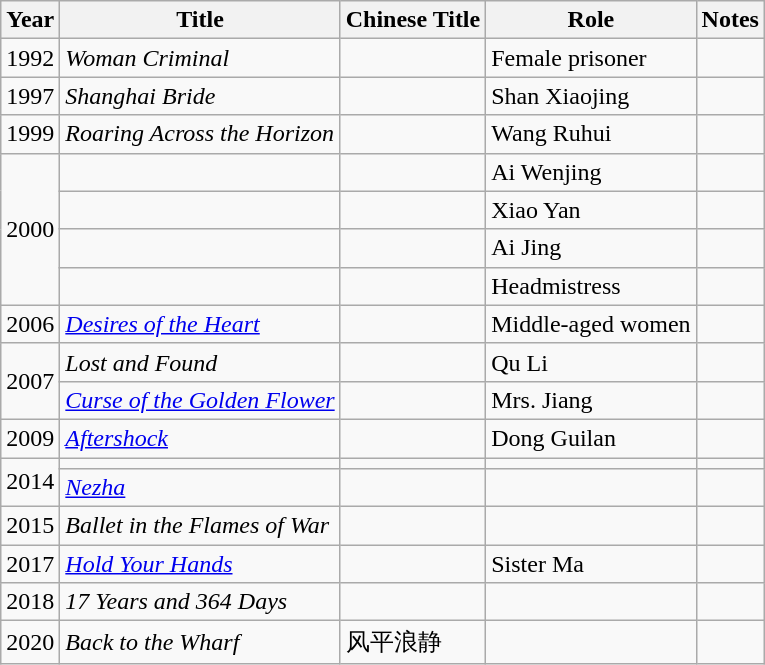<table class="wikitable">
<tr>
<th>Year</th>
<th>Title</th>
<th>Chinese Title</th>
<th>Role</th>
<th>Notes</th>
</tr>
<tr>
<td>1992</td>
<td><em>Woman Criminal</em></td>
<td></td>
<td>Female prisoner</td>
<td></td>
</tr>
<tr>
<td>1997</td>
<td><em>Shanghai Bride</em></td>
<td></td>
<td>Shan Xiaojing</td>
<td></td>
</tr>
<tr>
<td>1999</td>
<td><em>Roaring Across the Horizon</em></td>
<td></td>
<td>Wang Ruhui</td>
<td></td>
</tr>
<tr>
<td rowspan="4">2000</td>
<td></td>
<td></td>
<td>Ai Wenjing</td>
<td></td>
</tr>
<tr>
<td></td>
<td></td>
<td>Xiao Yan</td>
<td></td>
</tr>
<tr>
<td></td>
<td></td>
<td>Ai Jing</td>
<td></td>
</tr>
<tr>
<td></td>
<td></td>
<td>Headmistress</td>
<td></td>
</tr>
<tr>
<td>2006</td>
<td><em><a href='#'>Desires of the Heart</a></em></td>
<td></td>
<td>Middle-aged women</td>
<td></td>
</tr>
<tr>
<td rowspan="2">2007</td>
<td><em>Lost and Found</em></td>
<td></td>
<td>Qu Li</td>
<td></td>
</tr>
<tr>
<td><em><a href='#'>Curse of the Golden Flower</a></em></td>
<td></td>
<td>Mrs. Jiang</td>
<td></td>
</tr>
<tr>
<td>2009</td>
<td><em><a href='#'>Aftershock</a></em></td>
<td></td>
<td>Dong Guilan</td>
<td></td>
</tr>
<tr>
<td rowspan=2>2014</td>
<td></td>
<td></td>
<td></td>
<td></td>
</tr>
<tr>
<td><em><a href='#'>Nezha</a></em></td>
<td></td>
<td></td>
<td></td>
</tr>
<tr>
<td>2015</td>
<td><em>Ballet in the Flames of War</em></td>
<td></td>
<td></td>
<td></td>
</tr>
<tr>
<td>2017</td>
<td><em><a href='#'>Hold Your Hands</a></em></td>
<td></td>
<td>Sister Ma</td>
<td></td>
</tr>
<tr>
<td>2018</td>
<td><em>17 Years and 364 Days</em></td>
<td></td>
<td></td>
<td></td>
</tr>
<tr>
<td>2020</td>
<td><em>Back to the Wharf</em></td>
<td>风平浪静</td>
<td></td>
<td></td>
</tr>
</table>
